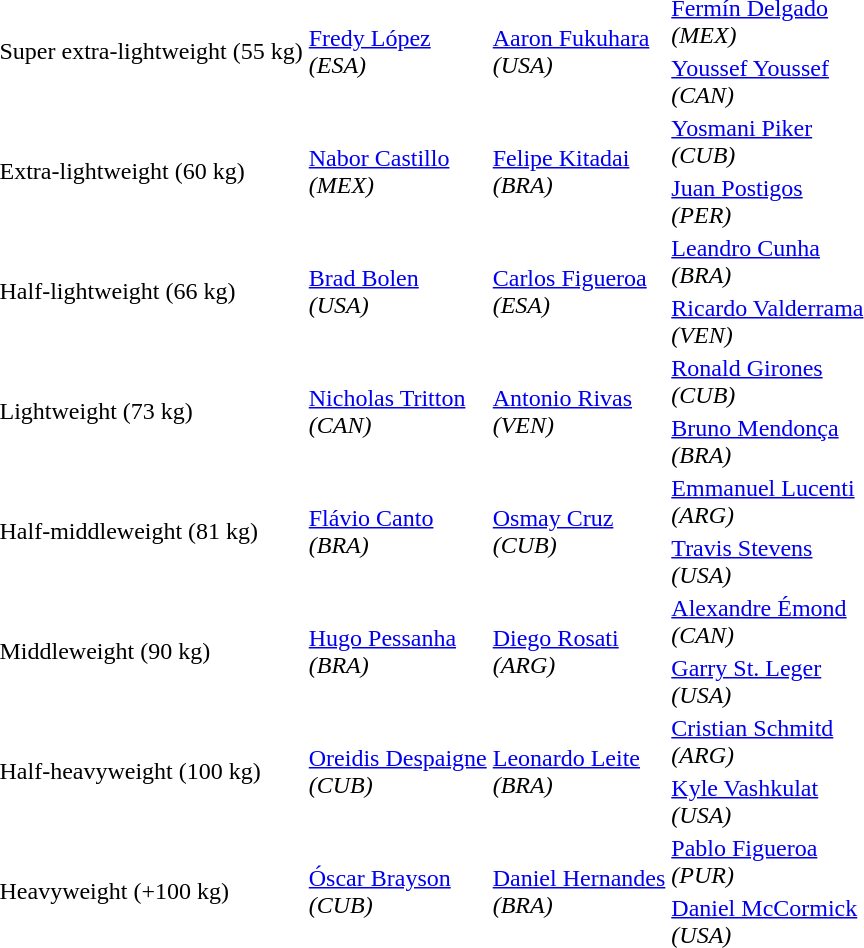<table>
<tr>
<td rowspan=2>Super extra-lightweight (55 kg)</td>
<td rowspan=2><a href='#'>Fredy López</a><br> <em> (ESA)</em></td>
<td rowspan=2><a href='#'>Aaron Fukuhara</a> <br> <em> (USA)</em></td>
<td><a href='#'>Fermín Delgado</a> <br> <em> (MEX)</em></td>
</tr>
<tr>
<td><a href='#'>Youssef Youssef</a> <br> <em> (CAN)</em></td>
</tr>
<tr>
<td rowspan=2>Extra-lightweight (60 kg)</td>
<td rowspan=2><a href='#'>Nabor Castillo</a><br> <em> (MEX)</em></td>
<td rowspan=2><a href='#'>Felipe Kitadai</a> <br> <em> (BRA)</em></td>
<td><a href='#'>Yosmani Piker</a> <br> <em> (CUB)</em></td>
</tr>
<tr>
<td><a href='#'>Juan Postigos</a> <br> <em> (PER)</em></td>
</tr>
<tr>
<td rowspan=2>Half-lightweight (66 kg)</td>
<td rowspan=2><a href='#'>Brad Bolen</a><br> <em> (USA)</em></td>
<td rowspan=2><a href='#'>Carlos Figueroa</a> <br> <em> (ESA)</em></td>
<td><a href='#'>Leandro Cunha</a> <br> <em> (BRA)</em></td>
</tr>
<tr>
<td><a href='#'>Ricardo Valderrama</a> <br> <em> (VEN)</em></td>
</tr>
<tr>
<td rowspan=2>Lightweight (73 kg)</td>
<td rowspan=2><a href='#'>Nicholas Tritton</a><br> <em> (CAN)</em></td>
<td rowspan=2><a href='#'>Antonio Rivas</a> <br> <em> (VEN)</em></td>
<td><a href='#'>Ronald Girones</a> <br> <em> (CUB)</em></td>
</tr>
<tr>
<td><a href='#'>Bruno Mendonça</a> <br> <em> (BRA)</em></td>
</tr>
<tr>
<td rowspan=2>Half-middleweight (81 kg)</td>
<td rowspan=2><a href='#'>Flávio Canto</a><br> <em> (BRA)</em></td>
<td rowspan=2><a href='#'>Osmay Cruz</a> <br> <em> (CUB)</em></td>
<td><a href='#'>Emmanuel Lucenti</a> <br> <em> (ARG)</em></td>
</tr>
<tr>
<td><a href='#'>Travis Stevens</a> <br> <em> (USA)</em></td>
</tr>
<tr>
<td rowspan=2>Middleweight (90 kg)</td>
<td rowspan=2><a href='#'>Hugo Pessanha</a><br><em> (BRA)</em></td>
<td rowspan=2><a href='#'>Diego Rosati</a><br><em> (ARG)</em></td>
<td><a href='#'>Alexandre Émond</a><br> <em> (CAN)</em></td>
</tr>
<tr>
<td><a href='#'>Garry St. Leger</a> <br> <em> (USA)</em></td>
</tr>
<tr>
<td rowspan=2>Half-heavyweight (100 kg)</td>
<td rowspan=2><a href='#'>Oreidis Despaigne</a><br><em> (CUB)</em></td>
<td rowspan=2><a href='#'>Leonardo Leite</a><br><em> (BRA)</em></td>
<td><a href='#'>Cristian Schmitd</a><br> <em> (ARG)</em></td>
</tr>
<tr>
<td><a href='#'>Kyle Vashkulat</a> <br> <em> (USA)</em></td>
</tr>
<tr>
<td rowspan=2>Heavyweight (+100 kg)</td>
<td rowspan=2><a href='#'>Óscar Brayson</a><br><em> (CUB)</em></td>
<td rowspan=2><a href='#'>Daniel Hernandes</a><br><em> (BRA)</em></td>
<td><a href='#'>Pablo Figueroa</a><br> <em> (PUR)</em></td>
</tr>
<tr>
<td><a href='#'>Daniel McCormick</a> <br> <em> (USA)</em></td>
</tr>
</table>
